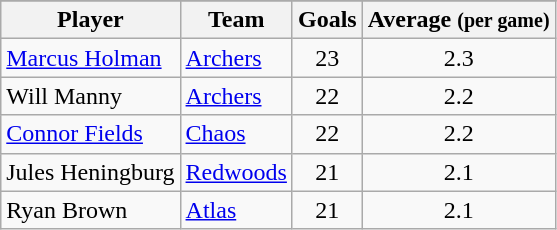<table class="wikitable sortable" style="text-align:left;">
<tr>
</tr>
<tr>
<th>Player</th>
<th>Team</th>
<th>Goals</th>
<th>Average <small>(per game)</small><br></th>
</tr>
<tr>
<td><a href='#'>Marcus Holman</a></td>
<td><a href='#'>Archers</a></td>
<td style="text-align:center;">23</td>
<td style="text-align:center;">2.3</td>
</tr>
<tr>
<td>Will Manny</td>
<td><a href='#'>Archers</a></td>
<td style="text-align:center;">22</td>
<td style="text-align:center;">2.2</td>
</tr>
<tr>
<td><a href='#'>Connor Fields</a></td>
<td><a href='#'>Chaos</a></td>
<td style="text-align:center;">22</td>
<td style="text-align:center;">2.2</td>
</tr>
<tr>
<td>Jules Heningburg</td>
<td><a href='#'>Redwoods</a></td>
<td style="text-align:center;">21</td>
<td style="text-align:center;">2.1</td>
</tr>
<tr>
<td>Ryan Brown</td>
<td><a href='#'>Atlas</a></td>
<td style="text-align:center;">21</td>
<td style="text-align:center;">2.1</td>
</tr>
</table>
